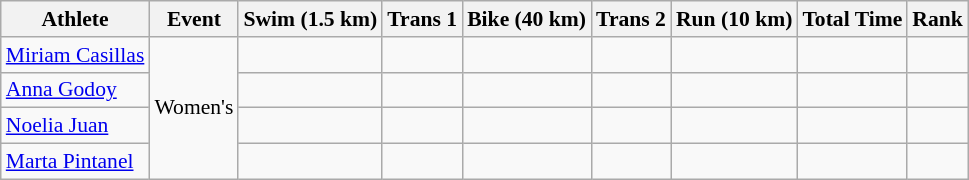<table class="wikitable" style="font-size:90%">
<tr>
<th>Athlete</th>
<th>Event</th>
<th>Swim (1.5 km)</th>
<th>Trans 1</th>
<th>Bike (40 km)</th>
<th>Trans 2</th>
<th>Run (10 km)</th>
<th>Total Time</th>
<th>Rank</th>
</tr>
<tr align=center>
<td align=left><a href='#'>Miriam Casillas</a></td>
<td align=left rowspan=4>Women's</td>
<td></td>
<td></td>
<td></td>
<td></td>
<td></td>
<td></td>
<td></td>
</tr>
<tr align=center>
<td align=left><a href='#'>Anna Godoy</a></td>
<td></td>
<td></td>
<td></td>
<td></td>
<td></td>
<td></td>
<td></td>
</tr>
<tr align=center>
<td align=left><a href='#'>Noelia Juan</a></td>
<td></td>
<td></td>
<td></td>
<td></td>
<td></td>
<td></td>
<td></td>
</tr>
<tr align=center>
<td align=left><a href='#'>Marta Pintanel</a></td>
<td></td>
<td></td>
<td></td>
<td></td>
<td></td>
<td></td>
<td></td>
</tr>
</table>
